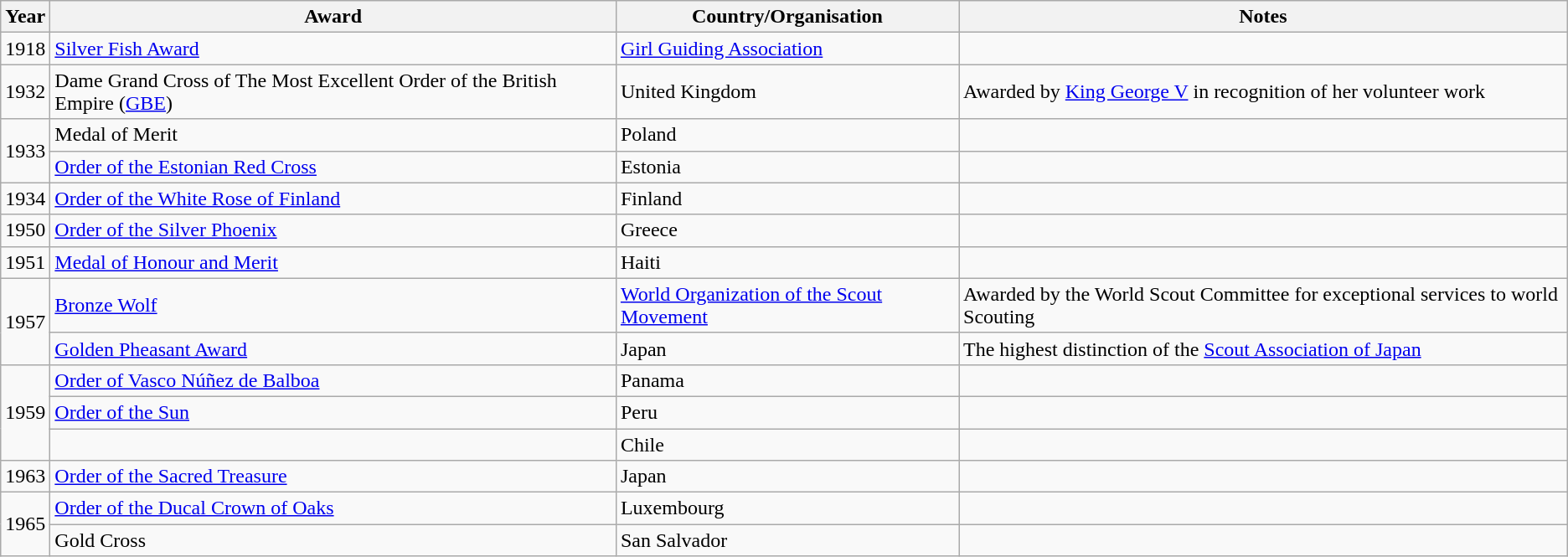<table class="wikitable sortable">
<tr>
<th>Year</th>
<th>Award</th>
<th>Country/Organisation</th>
<th>Notes</th>
</tr>
<tr>
<td>1918</td>
<td><a href='#'>Silver Fish Award</a></td>
<td><a href='#'>Girl Guiding Association</a></td>
<td></td>
</tr>
<tr>
<td>1932</td>
<td>Dame Grand Cross of The Most Excellent Order of the British Empire (<a href='#'>GBE</a>)</td>
<td>United Kingdom</td>
<td>Awarded by <a href='#'>King George V</a> in recognition of her volunteer work</td>
</tr>
<tr>
<td rowspan="2">1933</td>
<td>Medal of Merit</td>
<td>Poland</td>
<td></td>
</tr>
<tr>
<td><a href='#'>Order of the Estonian Red Cross</a></td>
<td>Estonia</td>
<td></td>
</tr>
<tr>
<td>1934</td>
<td><a href='#'>Order of the White Rose of Finland</a></td>
<td>Finland</td>
<td></td>
</tr>
<tr>
<td>1950</td>
<td><a href='#'>Order of the Silver Phoenix</a></td>
<td>Greece</td>
<td></td>
</tr>
<tr>
<td>1951</td>
<td><a href='#'>Medal of Honour and Merit</a></td>
<td>Haiti</td>
<td></td>
</tr>
<tr>
<td rowspan="2">1957</td>
<td><a href='#'>Bronze Wolf</a></td>
<td><a href='#'>World Organization of the Scout Movement</a></td>
<td>Awarded by the World Scout Committee for exceptional services to world Scouting</td>
</tr>
<tr>
<td><a href='#'>Golden Pheasant Award</a></td>
<td>Japan</td>
<td>The highest distinction of the <a href='#'>Scout Association of Japan</a></td>
</tr>
<tr>
<td rowspan="3">1959</td>
<td><a href='#'>Order of Vasco Núñez de Balboa</a></td>
<td>Panama</td>
<td></td>
</tr>
<tr>
<td><a href='#'>Order of the Sun</a></td>
<td>Peru</td>
</tr>
<tr>
<td></td>
<td>Chile</td>
<td></td>
</tr>
<tr>
<td>1963</td>
<td><a href='#'>Order of the Sacred Treasure</a></td>
<td>Japan</td>
<td></td>
</tr>
<tr>
<td rowspan="2">1965</td>
<td><a href='#'>Order of the Ducal Crown of Oaks</a></td>
<td>Luxembourg</td>
<td></td>
</tr>
<tr>
<td>Gold Cross</td>
<td>San Salvador</td>
<td></td>
</tr>
</table>
